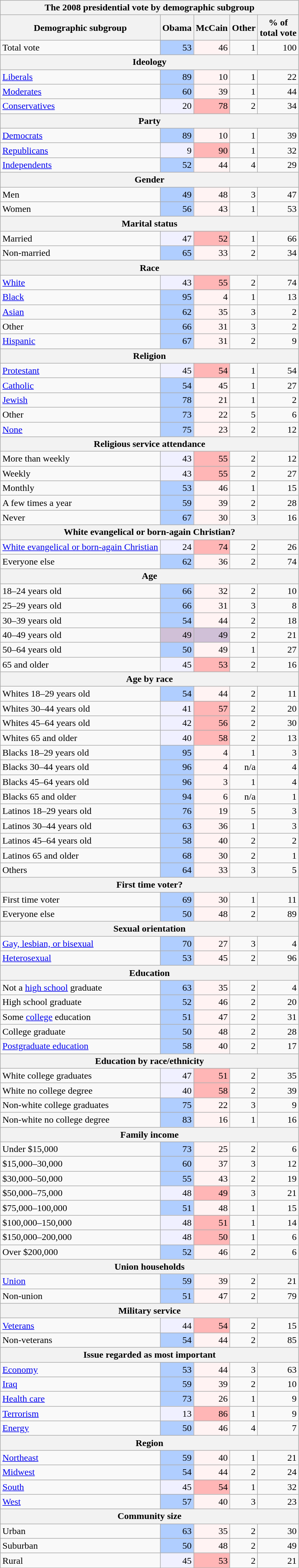<table class=wikitable>
<tr>
<th colspan="8">The 2008 presidential vote by demographic subgroup</th>
</tr>
<tr>
<th>Demographic subgroup</th>
<th>Obama</th>
<th>McCain</th>
<th>Other</th>
<th>% of<br>total vote</th>
</tr>
<tr>
<td>Total vote</td>
<td style="text-align:right; background:#b0ceff;">53</td>
<td style="text-align:right; background:#fff3f3;">46</td>
<td style="text-align:right;">1</td>
<td style="text-align:right;">100</td>
</tr>
<tr>
<th colspan=5>Ideology</th>
</tr>
<tr>
<td><a href='#'>Liberals</a></td>
<td style="text-align:right; background:#b0ceff;">89</td>
<td style="text-align:right; background:#fff3f3;">10</td>
<td style="text-align:right;">1</td>
<td style="text-align:right;">22</td>
</tr>
<tr>
<td><a href='#'>Moderates</a></td>
<td style="text-align:right; background:#b0ceff;">60</td>
<td style="text-align:right; background:#fff3f3;">39</td>
<td style="text-align:right;">1</td>
<td style="text-align:right;">44</td>
</tr>
<tr>
<td><a href='#'>Conservatives</a></td>
<td style="text-align:right; background:#f0f0ff;">20</td>
<td style="text-align:right; background:#ffb6b6;">78</td>
<td style="text-align:right;">2</td>
<td style="text-align:right;">34</td>
</tr>
<tr>
<th colspan=5>Party</th>
</tr>
<tr>
<td><a href='#'>Democrats</a></td>
<td style="text-align:right; background:#b0ceff;">89</td>
<td style="text-align:right; background:#fff3f3;">10</td>
<td style="text-align:right;">1</td>
<td style="text-align:right;">39</td>
</tr>
<tr>
<td><a href='#'>Republicans</a></td>
<td style="text-align:right; background:#f0f0ff;">9</td>
<td style="text-align:right; background:#ffb6b6;">90</td>
<td style="text-align:right;">1</td>
<td style="text-align:right;">32</td>
</tr>
<tr>
<td><a href='#'>Independents</a></td>
<td style="text-align:right; background:#b0ceff;">52</td>
<td style="text-align:right; background:#fff3f3;">44</td>
<td style="text-align:right;">4</td>
<td style="text-align:right;">29</td>
</tr>
<tr>
<th colspan=5>Gender</th>
</tr>
<tr>
<td>Men</td>
<td style="text-align:right; background:#b0ceff;">49</td>
<td style="text-align:right; background:#fff3f3;">48</td>
<td style="text-align:right;">3</td>
<td style="text-align:right;">47</td>
</tr>
<tr>
<td>Women</td>
<td style="text-align:right; background:#b0ceff;">56</td>
<td style="text-align:right; background:#fff3f3;">43</td>
<td style="text-align:right;">1</td>
<td style="text-align:right;">53</td>
</tr>
<tr>
<th colspan=5>Marital status</th>
</tr>
<tr>
<td>Married</td>
<td style="text-align:right; background:#f0f0ff;">47</td>
<td style="text-align:right; background:#ffb6b6;">52</td>
<td style="text-align:right;">1</td>
<td style="text-align:right;">66</td>
</tr>
<tr>
<td>Non-married</td>
<td style="text-align:right; background:#b0ceff;">65</td>
<td style="text-align:right; background:#fff3f3;">33</td>
<td style="text-align:right;">2</td>
<td style="text-align:right;">34</td>
</tr>
<tr>
<th colspan=5>Race</th>
</tr>
<tr>
<td><a href='#'>White</a></td>
<td style="text-align:right; background:#f0f0ff;">43</td>
<td style="text-align:right; background:#ffb6b6;">55</td>
<td style="text-align:right;">2</td>
<td style="text-align:right;">74</td>
</tr>
<tr>
<td><a href='#'>Black</a></td>
<td style="text-align:right; background:#b0ceff;">95</td>
<td style="text-align:right; background:#fff3f3;">4</td>
<td style="text-align:right;">1</td>
<td style="text-align:right;">13</td>
</tr>
<tr>
<td><a href='#'>Asian</a></td>
<td style="text-align:right; background:#b0ceff;">62</td>
<td style="text-align:right; background:#fff3f3;">35</td>
<td style="text-align:right;">3</td>
<td style="text-align:right;">2</td>
</tr>
<tr>
<td>Other</td>
<td style="text-align:right; background:#b0ceff;">66</td>
<td style="text-align:right; background:#fff3f3;">31</td>
<td style="text-align:right;">3</td>
<td style="text-align:right;">2</td>
</tr>
<tr>
<td><a href='#'>Hispanic</a></td>
<td style="text-align:right; background:#b0ceff;">67</td>
<td style="text-align:right; background:#fff3f3;">31</td>
<td style="text-align:right;">2</td>
<td style="text-align:right;">9</td>
</tr>
<tr>
<th colspan=5>Religion</th>
</tr>
<tr>
<td><a href='#'>Protestant</a></td>
<td style="text-align:right; background:#f0f0ff;">45</td>
<td style="text-align:right; background:#ffb6b6;">54</td>
<td style="text-align:right;">1</td>
<td style="text-align:right;">54</td>
</tr>
<tr>
<td><a href='#'>Catholic</a></td>
<td style="text-align:right; background:#b0ceff;">54</td>
<td style="text-align:right; background:#fff3f3;">45</td>
<td style="text-align:right;">1</td>
<td style="text-align:right;">27</td>
</tr>
<tr>
<td><a href='#'>Jewish</a></td>
<td style="text-align:right; background:#b0ceff;">78</td>
<td style="text-align:right; background:#fff3f3;">21</td>
<td style="text-align:right;">1</td>
<td style="text-align:right;">2</td>
</tr>
<tr>
<td>Other</td>
<td style="text-align:right; background:#b0ceff;">73</td>
<td style="text-align:right; background:#fff3f3;">22</td>
<td style="text-align:right;">5</td>
<td style="text-align:right;">6</td>
</tr>
<tr>
<td><a href='#'>None</a></td>
<td style="text-align:right; background:#b0ceff;">75</td>
<td style="text-align:right; background:#fff3f3;">23</td>
<td style="text-align:right;">2</td>
<td style="text-align:right;">12</td>
</tr>
<tr>
<th colspan=5>Religious service attendance</th>
</tr>
<tr>
<td>More than weekly</td>
<td style="text-align:right; background:#f0f0ff;">43</td>
<td style="text-align:right; background:#ffb6b6;">55</td>
<td style="text-align:right;">2</td>
<td style="text-align:right;">12</td>
</tr>
<tr>
<td>Weekly</td>
<td style="text-align:right; background:#f0f0ff;">43</td>
<td style="text-align:right; background:#ffb6b6;">55</td>
<td style="text-align:right;">2</td>
<td style="text-align:right;">27</td>
</tr>
<tr>
<td>Monthly</td>
<td style="text-align:right; background:#b0ceff;">53</td>
<td style="text-align:right; background:#fff3f3;">46</td>
<td style="text-align:right;">1</td>
<td style="text-align:right;">15</td>
</tr>
<tr>
<td>A few times a year</td>
<td style="text-align:right; background:#b0ceff;">59</td>
<td style="text-align:right; background:#fff3f3;">39</td>
<td style="text-align:right;">2</td>
<td style="text-align:right;">28</td>
</tr>
<tr>
<td>Never</td>
<td style="text-align:right; background:#b0ceff;">67</td>
<td style="text-align:right; background:#fff3f3;">30</td>
<td style="text-align:right;">3</td>
<td style="text-align:right;">16</td>
</tr>
<tr>
<th colspan=5>White evangelical or born-again Christian?</th>
</tr>
<tr>
<td><a href='#'>White evangelical or born-again Christian</a></td>
<td style="text-align:right; background:#f0f0ff;">24</td>
<td style="text-align:right; background:#ffb6b6;">74</td>
<td style="text-align:right;">2</td>
<td style="text-align:right;">26</td>
</tr>
<tr>
<td>Everyone else</td>
<td style="text-align:right; background:#b0ceff;">62</td>
<td style="text-align:right; background:#fff3f3;">36</td>
<td style="text-align:right;">2</td>
<td style="text-align:right;">74</td>
</tr>
<tr>
<th colspan=5>Age</th>
</tr>
<tr>
<td>18–24 years old</td>
<td style="text-align:right; background:#b0ceff;">66</td>
<td style="text-align:right; background:#fff3f3;">32</td>
<td style="text-align:right;">2</td>
<td style="text-align:right;">10</td>
</tr>
<tr>
<td>25–29 years old</td>
<td style="text-align:right; background:#b0ceff;">66</td>
<td style="text-align:right; background:#fff3f3;">31</td>
<td style="text-align:right;">3</td>
<td style="text-align:right;">8</td>
</tr>
<tr>
<td>30–39 years old</td>
<td style="text-align:right; background:#b0ceff;">54</td>
<td style="text-align:right; background:#fff3f3;">44</td>
<td style="text-align:right;">2</td>
<td style="text-align:right;">18</td>
</tr>
<tr>
<td>40–49 years old</td>
<td style="text-align:right; background:#d0c0d7;">49</td>
<td style="text-align:right; background:#d0c0d7;">49</td>
<td style="text-align:right;">2</td>
<td style="text-align:right;">21</td>
</tr>
<tr>
<td>50–64 years old</td>
<td style="text-align:right; background:#b0ceff;">50</td>
<td style="text-align:right; background:#fff3f3;">49</td>
<td style="text-align:right;">1</td>
<td style="text-align:right;">27</td>
</tr>
<tr>
<td>65 and older</td>
<td style="text-align:right; background:#f0f0ff;">45</td>
<td style="text-align:right; background:#ffb6b6;">53</td>
<td style="text-align:right;">2</td>
<td style="text-align:right;">16</td>
</tr>
<tr>
<th colspan=5>Age by race</th>
</tr>
<tr>
<td>Whites 18–29 years old</td>
<td style="text-align:right; background:#b0ceff;">54</td>
<td style="text-align:right; background:#fff3f3;">44</td>
<td style="text-align:right;">2</td>
<td style="text-align:right;">11</td>
</tr>
<tr>
<td>Whites 30–44 years old</td>
<td style="text-align:right; background:#f0f0ff;">41</td>
<td style="text-align:right; background:#ffb6b6;">57</td>
<td style="text-align:right;">2</td>
<td style="text-align:right;">20</td>
</tr>
<tr>
<td>Whites 45–64 years old</td>
<td style="text-align:right; background:#f0f0ff;">42</td>
<td style="text-align:right; background:#ffb6b6;">56</td>
<td style="text-align:right;">2</td>
<td style="text-align:right;">30</td>
</tr>
<tr>
<td>Whites 65 and older</td>
<td style="text-align:right; background:#f0f0ff;">40</td>
<td style="text-align:right; background:#ffb6b6;">58</td>
<td style="text-align:right;">2</td>
<td style="text-align:right;">13</td>
</tr>
<tr>
<td>Blacks 18–29 years old</td>
<td style="text-align:right; background:#b0ceff;">95</td>
<td style="text-align:right; background:#fff3f3;">4</td>
<td style="text-align:right;">1</td>
<td style="text-align:right;">3</td>
</tr>
<tr>
<td>Blacks 30–44 years old</td>
<td style="text-align:right; background:#b0ceff;">96</td>
<td style="text-align:right; background:#fff3f3;">4</td>
<td style="text-align:right;">n/a</td>
<td style="text-align:right;">4</td>
</tr>
<tr>
<td>Blacks 45–64 years old</td>
<td style="text-align:right; background:#b0ceff;">96</td>
<td style="text-align:right; background:#fff3f3;">3</td>
<td style="text-align:right;">1</td>
<td style="text-align:right;">4</td>
</tr>
<tr>
<td>Blacks 65 and older</td>
<td style="text-align:right; background:#b0ceff;">94</td>
<td style="text-align:right; background:#fff3f3;">6</td>
<td style="text-align:right;">n/a</td>
<td style="text-align:right;">1</td>
</tr>
<tr>
<td>Latinos 18–29 years old</td>
<td style="text-align:right; background:#b0ceff;">76</td>
<td style="text-align:right; background:#fff3f3;">19</td>
<td style="text-align:right;">5</td>
<td style="text-align:right;">3</td>
</tr>
<tr>
<td>Latinos 30–44 years old</td>
<td style="text-align:right; background:#b0ceff;">63</td>
<td style="text-align:right; background:#fff3f3;">36</td>
<td style="text-align:right;">1</td>
<td style="text-align:right;">3</td>
</tr>
<tr>
<td>Latinos 45–64 years old</td>
<td style="text-align:right; background:#b0ceff;">58</td>
<td style="text-align:right; background:#fff3f3;">40</td>
<td style="text-align:right;">2</td>
<td style="text-align:right;">2</td>
</tr>
<tr>
<td>Latinos 65 and older</td>
<td style="text-align:right; background:#b0ceff;">68</td>
<td style="text-align:right; background:#fff3f3;">30</td>
<td style="text-align:right;">2</td>
<td style="text-align:right;">1</td>
</tr>
<tr>
<td>Others</td>
<td style="text-align:right; background:#b0ceff;">64</td>
<td style="text-align:right; background:#fff3f3;">33</td>
<td style="text-align:right;">3</td>
<td style="text-align:right;">5</td>
</tr>
<tr>
<th colspan=5>First time voter?</th>
</tr>
<tr>
<td>First time voter</td>
<td style="text-align:right; background:#b0ceff;">69</td>
<td style="text-align:right; background:#fff3f3;">30</td>
<td style="text-align:right;">1</td>
<td style="text-align:right;">11</td>
</tr>
<tr>
<td>Everyone else</td>
<td style="text-align:right; background:#b0ceff;">50</td>
<td style="text-align:right; background:#fff3f3;">48</td>
<td style="text-align:right;">2</td>
<td style="text-align:right;">89</td>
</tr>
<tr>
<th colspan=5>Sexual orientation</th>
</tr>
<tr>
<td><a href='#'>Gay, lesbian, or bisexual</a></td>
<td style="text-align:right; background:#b0ceff;">70</td>
<td style="text-align:right; background:#fff3f3;">27</td>
<td style="text-align:right;">3</td>
<td style="text-align:right;">4</td>
</tr>
<tr>
<td><a href='#'>Heterosexual</a></td>
<td style="text-align:right; background:#b0ceff;">53</td>
<td style="text-align:right; background:#fff3f3;">45</td>
<td style="text-align:right;">2</td>
<td style="text-align:right;">96</td>
</tr>
<tr>
<th colspan=5>Education</th>
</tr>
<tr>
<td>Not a <a href='#'>high school</a> graduate</td>
<td style="text-align:right; background:#b0ceff;">63</td>
<td style="text-align:right; background:#fff3f3;">35</td>
<td style="text-align:right;">2</td>
<td style="text-align:right;">4</td>
</tr>
<tr>
<td>High school graduate</td>
<td style="text-align:right; background:#b0ceff;">52</td>
<td style="text-align:right; background:#fff3f3;">46</td>
<td style="text-align:right;">2</td>
<td style="text-align:right;">20</td>
</tr>
<tr>
<td>Some <a href='#'>college</a> education</td>
<td style="text-align:right; background:#b0ceff;">51</td>
<td style="text-align:right; background:#fff3f3;">47</td>
<td style="text-align:right;">2</td>
<td style="text-align:right;">31</td>
</tr>
<tr>
<td>College graduate</td>
<td style="text-align:right; background:#b0ceff;">50</td>
<td style="text-align:right; background:#fff3f3;">48</td>
<td style="text-align:right;">2</td>
<td style="text-align:right;">28</td>
</tr>
<tr>
<td><a href='#'>Postgraduate education</a></td>
<td style="text-align:right; background:#b0ceff;">58</td>
<td style="text-align:right; background:#fff3f3;">40</td>
<td style="text-align:right;">2</td>
<td style="text-align:right;">17</td>
</tr>
<tr>
<th colspan=5>Education by race/ethnicity</th>
</tr>
<tr>
<td>White college graduates</td>
<td style="text-align:right; background:#f0f0ff;">47</td>
<td style="text-align:right; background:#ffb6b6;">51</td>
<td style="text-align:right;">2</td>
<td style="text-align:right;">35</td>
</tr>
<tr>
<td>White no college degree</td>
<td style="text-align:right; background:#f0f0ff;">40</td>
<td style="text-align:right; background:#ffb6b6;">58</td>
<td style="text-align:right;">2</td>
<td style="text-align:right;">39</td>
</tr>
<tr>
<td>Non-white college graduates</td>
<td style="text-align:right; background:#b0ceff;">75</td>
<td style="text-align:right; background:#fff3f3;">22</td>
<td style="text-align:right;">3</td>
<td style="text-align:right;">9</td>
</tr>
<tr>
<td>Non-white no college degree</td>
<td style="text-align:right; background:#b0ceff;">83</td>
<td style="text-align:right; background:#fff3f3;">16</td>
<td style="text-align:right;">1</td>
<td style="text-align:right;">16</td>
</tr>
<tr>
<th colspan=5>Family income</th>
</tr>
<tr>
<td>Under $15,000</td>
<td style="text-align:right; background:#b0ceff;">73</td>
<td style="text-align:right; background:#fff3f3;">25</td>
<td style="text-align:right;">2</td>
<td style="text-align:right;">6</td>
</tr>
<tr>
<td>$15,000–30,000</td>
<td style="text-align:right; background:#b0ceff;">60</td>
<td style="text-align:right; background:#fff3f3;">37</td>
<td style="text-align:right;">3</td>
<td style="text-align:right;">12</td>
</tr>
<tr>
<td>$30,000–50,000</td>
<td style="text-align:right; background:#b0ceff;">55</td>
<td style="text-align:right; background:#fff3f3;">43</td>
<td style="text-align:right;">2</td>
<td style="text-align:right;">19</td>
</tr>
<tr>
<td>$50,000–75,000</td>
<td style="text-align:right; background:#f0f0ff;">48</td>
<td style="text-align:right; background:#ffb6b6;">49</td>
<td style="text-align:right;">3</td>
<td style="text-align:right;">21</td>
</tr>
<tr>
<td>$75,000–100,000</td>
<td style="text-align:right; background:#b0ceff;">51</td>
<td style="text-align:right; background:#fff3f3;">48</td>
<td style="text-align:right;">1</td>
<td style="text-align:right;">15</td>
</tr>
<tr>
<td>$100,000–150,000</td>
<td style="text-align:right; background:#f0f0ff;">48</td>
<td style="text-align:right; background:#ffb6b6;">51</td>
<td style="text-align:right;">1</td>
<td style="text-align:right;">14</td>
</tr>
<tr>
<td>$150,000–200,000</td>
<td style="text-align:right; background:#f0f0ff;">48</td>
<td style="text-align:right; background:#ffb6b6;">50</td>
<td style="text-align:right;">1</td>
<td style="text-align:right;">6</td>
</tr>
<tr>
<td>Over $200,000</td>
<td style="text-align:right; background:#b0ceff;">52</td>
<td style="text-align:right; background:#fff3f3;">46</td>
<td style="text-align:right;">2</td>
<td style="text-align:right;">6</td>
</tr>
<tr>
<th colspan=5>Union households</th>
</tr>
<tr>
<td><a href='#'>Union</a></td>
<td style="text-align:right; background:#b0ceff;">59</td>
<td style="text-align:right; background:#fff3f3;">39</td>
<td style="text-align:right;">2</td>
<td style="text-align:right;">21</td>
</tr>
<tr>
<td>Non-union</td>
<td style="text-align:right; background:#b0ceff;">51</td>
<td style="text-align:right; background:#fff3f3;">47</td>
<td style="text-align:right;">2</td>
<td style="text-align:right;">79</td>
</tr>
<tr>
<th colspan=5>Military service</th>
</tr>
<tr>
<td><a href='#'>Veterans</a></td>
<td style="text-align:right; background:#f0f0ff;">44</td>
<td style="text-align:right; background:#ffb6b6;">54</td>
<td style="text-align:right;">2</td>
<td style="text-align:right;">15</td>
</tr>
<tr>
<td>Non-veterans</td>
<td style="text-align:right; background:#b0ceff;">54</td>
<td style="text-align:right; background:#fff3f3;">44</td>
<td style="text-align:right;">2</td>
<td style="text-align:right;">85</td>
</tr>
<tr>
<th colspan=5>Issue regarded as most important</th>
</tr>
<tr>
<td><a href='#'>Economy</a></td>
<td style="text-align:right; background:#b0ceff;">53</td>
<td style="text-align:right; background:#fff3f3;">44</td>
<td style="text-align:right;">3</td>
<td style="text-align:right;">63</td>
</tr>
<tr>
<td><a href='#'>Iraq</a></td>
<td style="text-align:right; background:#b0ceff;">59</td>
<td style="text-align:right; background:#fff3f3;">39</td>
<td style="text-align:right;">2</td>
<td style="text-align:right;">10</td>
</tr>
<tr>
<td><a href='#'>Health care</a></td>
<td style="text-align:right; background:#b0ceff;">73</td>
<td style="text-align:right; background:#fff3f3;">26</td>
<td style="text-align:right;">1</td>
<td style="text-align:right;">9</td>
</tr>
<tr>
<td><a href='#'>Terrorism</a></td>
<td style="text-align:right; background:#f0f0ff;">13</td>
<td style="text-align:right; background:#ffb6b6;">86</td>
<td style="text-align:right;">1</td>
<td style="text-align:right;">9</td>
</tr>
<tr>
<td><a href='#'>Energy</a></td>
<td style="text-align:right; background:#b0ceff;">50</td>
<td style="text-align:right; background:#fff3f3;">46</td>
<td style="text-align:right;">4</td>
<td style="text-align:right;">7</td>
</tr>
<tr>
<th colspan=5>Region</th>
</tr>
<tr>
<td><a href='#'>Northeast</a></td>
<td style="text-align:right; background:#b0ceff;">59</td>
<td style="text-align:right; background:#fff3f3;">40</td>
<td style="text-align:right;">1</td>
<td style="text-align:right;">21</td>
</tr>
<tr>
<td><a href='#'>Midwest</a></td>
<td style="text-align:right; background:#b0ceff;">54</td>
<td style="text-align:right; background:#fff3f3;">44</td>
<td style="text-align:right;">2</td>
<td style="text-align:right;">24</td>
</tr>
<tr>
<td><a href='#'>South</a></td>
<td style="text-align:right; background:#f0f0ff;">45</td>
<td style="text-align:right; background:#ffb6b6;">54</td>
<td style="text-align:right;">1</td>
<td style="text-align:right;">32</td>
</tr>
<tr>
<td><a href='#'>West</a></td>
<td style="text-align:right; background:#b0ceff;">57</td>
<td style="text-align:right; background:#fff3f3;">40</td>
<td style="text-align:right;">3</td>
<td style="text-align:right;">23</td>
</tr>
<tr>
<th colspan=5>Community size</th>
</tr>
<tr>
<td>Urban</td>
<td style="text-align:right; background:#b0ceff;">63</td>
<td style="text-align:right; background:#fff3f3;">35</td>
<td style="text-align:right;">2</td>
<td style="text-align:right;">30</td>
</tr>
<tr>
<td>Suburban</td>
<td style="text-align:right; background:#b0ceff;">50</td>
<td style="text-align:right; background:#fff3f3;">48</td>
<td style="text-align:right;">2</td>
<td style="text-align:right;">49</td>
</tr>
<tr>
<td>Rural</td>
<td style="text-align:right; background:#f0f0ff;">45</td>
<td style="text-align:right; background:#ffb6b6;">53</td>
<td style="text-align:right;">2</td>
<td style="text-align:right;">21</td>
</tr>
</table>
